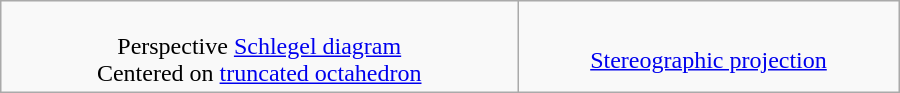<table class=wikitable width=600>
<tr align=center>
<td><br>Perspective <a href='#'>Schlegel diagram</a><br>Centered on <a href='#'>truncated octahedron</a></td>
<td><br><a href='#'>Stereographic projection</a></td>
</tr>
</table>
